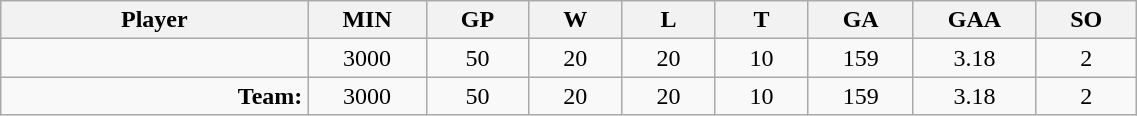<table class="wikitable sortable" width="60%">
<tr>
<th bgcolor="#DDDDFF" width="10%">Player</th>
<th width="3%" bgcolor="#DDDDFF" title="Minutes played">MIN</th>
<th width="3%" bgcolor="#DDDDFF" title="Games played in">GP</th>
<th width="3%" bgcolor="#DDDDFF" title="Wins">W</th>
<th width="3%" bgcolor="#DDDDFF"title="Losses">L</th>
<th width="3%" bgcolor="#DDDDFF" title="Ties">T</th>
<th width="3%" bgcolor="#DDDDFF" title="Goals against">GA</th>
<th width="3%" bgcolor="#DDDDFF" title="Goals against average">GAA</th>
<th width="3%" bgcolor="#DDDDFF"title="Shut-outs">SO</th>
</tr>
<tr align="center">
<td align="right"></td>
<td>3000</td>
<td>50</td>
<td>20</td>
<td>20</td>
<td>10</td>
<td>159</td>
<td>3.18</td>
<td>2</td>
</tr>
<tr align="center">
<td align="right"><strong>Team:</strong></td>
<td>3000</td>
<td>50</td>
<td>20</td>
<td>20</td>
<td>10</td>
<td>159</td>
<td>3.18</td>
<td>2</td>
</tr>
</table>
